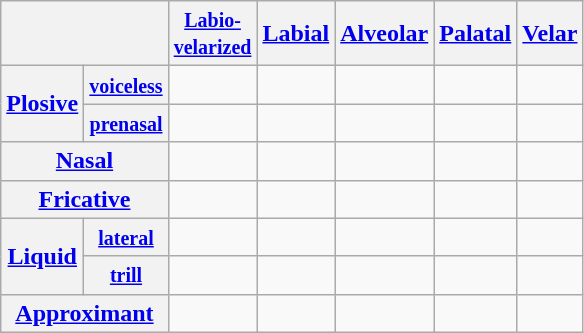<table class="wikitable" style="text-align:center">
<tr>
<th colspan="2"></th>
<th><small><a href='#'>Labio-<br>velarized</a></small></th>
<th><a href='#'>Labial</a></th>
<th><a href='#'>Alveolar</a></th>
<th><a href='#'>Palatal</a></th>
<th><a href='#'>Velar</a></th>
</tr>
<tr>
<th rowspan="2"><a href='#'>Plosive</a></th>
<th><small><a href='#'>voiceless</a></small></th>
<td></td>
<td></td>
<td></td>
<td></td>
<td></td>
</tr>
<tr>
<th><small><a href='#'>prenasal</a></small></th>
<td></td>
<td></td>
<td></td>
<td></td>
<td></td>
</tr>
<tr>
<th colspan="2"><a href='#'>Nasal</a></th>
<td></td>
<td></td>
<td></td>
<td></td>
<td></td>
</tr>
<tr>
<th colspan="2"><a href='#'>Fricative</a></th>
<td></td>
<td></td>
<td></td>
<td></td>
<td></td>
</tr>
<tr>
<th rowspan="2"><a href='#'>Liquid</a></th>
<th><small><a href='#'>lateral</a></small></th>
<td></td>
<td></td>
<td></td>
<td></td>
<td></td>
</tr>
<tr>
<th><small><a href='#'>trill</a></small></th>
<td></td>
<td></td>
<td></td>
<td></td>
<td></td>
</tr>
<tr>
<th colspan="2"><a href='#'>Approximant</a></th>
<td></td>
<td></td>
<td></td>
<td></td>
<td></td>
</tr>
</table>
